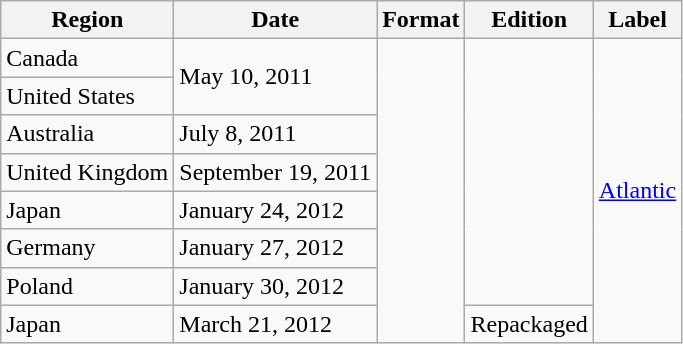<table class="wikitable">
<tr>
<th>Region</th>
<th>Date</th>
<th>Format</th>
<th>Edition</th>
<th>Label</th>
</tr>
<tr>
<td>Canada</td>
<td rowspan="2">May 10, 2011</td>
<td rowspan="8"></td>
<td rowspan="7"></td>
<td rowspan="8"><a href='#'>Atlantic</a></td>
</tr>
<tr>
<td>United States</td>
</tr>
<tr>
<td>Australia</td>
<td>July 8, 2011</td>
</tr>
<tr>
<td>United Kingdom</td>
<td>September 19, 2011</td>
</tr>
<tr>
<td>Japan</td>
<td>January 24, 2012</td>
</tr>
<tr>
<td>Germany</td>
<td>January 27, 2012</td>
</tr>
<tr>
<td>Poland</td>
<td>January 30, 2012</td>
</tr>
<tr>
<td>Japan</td>
<td>March 21, 2012</td>
<td>Repackaged</td>
</tr>
</table>
